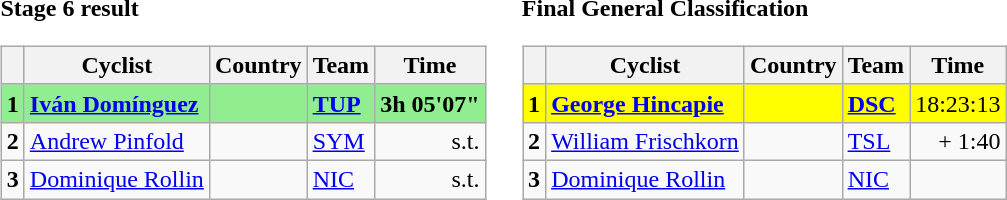<table>
<tr>
<td><strong>Stage 6 result</strong><br><table class="wikitable">
<tr style="background:#ccf;">
<th></th>
<th>Cyclist</th>
<th>Country</th>
<th>Team</th>
<th>Time</th>
</tr>
<tr style="background:lightgreen">
<td><strong>1</strong></td>
<td><strong><a href='#'>Iván Domínguez</a></strong></td>
<td><strong></strong></td>
<td><strong><a href='#'>TUP</a></strong></td>
<td align=right><strong>3h 05'07"</strong></td>
</tr>
<tr>
<td><strong>2</strong></td>
<td><a href='#'>Andrew Pinfold</a></td>
<td></td>
<td><a href='#'>SYM</a></td>
<td align=right>s.t.</td>
</tr>
<tr>
<td><strong>3</strong></td>
<td><a href='#'>Dominique Rollin</a></td>
<td></td>
<td><a href='#'>NIC</a></td>
<td align=right>s.t.</td>
</tr>
</table>
</td>
<td></td>
<td><strong>Final General Classification</strong><br><table class="wikitable">
<tr>
<th></th>
<th>Cyclist</th>
<th>Country</th>
<th>Team</th>
<th>Time</th>
</tr>
<tr style="background:yellow;">
<td><strong>1</strong></td>
<td><strong><a href='#'>George Hincapie</a></strong></td>
<td><strong></strong></td>
<td><strong><a href='#'>DSC</a></strong></td>
<td align=right>18:23:13</td>
</tr>
<tr>
<td><strong>2</strong></td>
<td><a href='#'>William Frischkorn</a></td>
<td></td>
<td><a href='#'>TSL</a></td>
<td align=right>+ 1:40</td>
</tr>
<tr>
<td><strong>3</strong></td>
<td><a href='#'>Dominique Rollin</a></td>
<td></td>
<td><a href='#'>NIC</a></td>
<td align=right></td>
</tr>
</table>
</td>
</tr>
</table>
